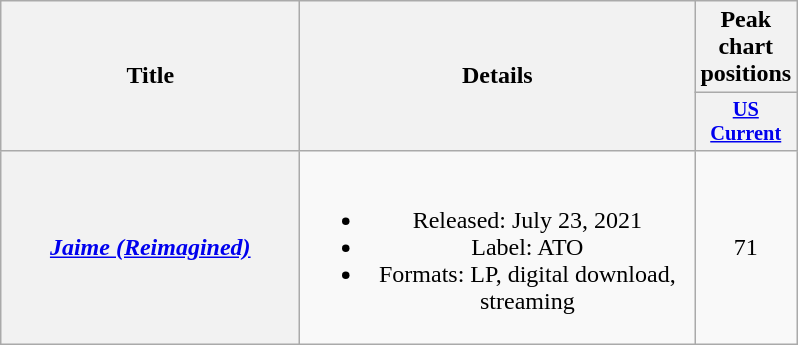<table class="wikitable plainrowheaders" style="text-align:center">
<tr>
<th scope="col" rowspan="2" style="width:12em;">Title</th>
<th scope="col" rowspan="2" style="width:16em;">Details</th>
<th scope="col" colspan="1">Peak chart positions</th>
</tr>
<tr>
<th scope="col" style="width:3em;font-size:85%;"><a href='#'>US<br>Current</a><br></th>
</tr>
<tr>
<th scope="row"><em><a href='#'>Jaime (Reimagined)</a></em></th>
<td><br><ul><li>Released: July 23, 2021</li><li>Label: ATO</li><li>Formats: LP, digital download, streaming</li></ul></td>
<td>71</td>
</tr>
</table>
